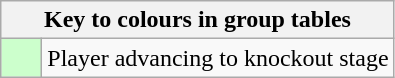<table class="wikitable" style="text-align: center;">
<tr>
<th colspan=2>Key to colours in group tables</th>
</tr>
<tr>
<td style="background:#cfc; width:20px;"></td>
<td align=left>Player advancing to knockout stage</td>
</tr>
</table>
